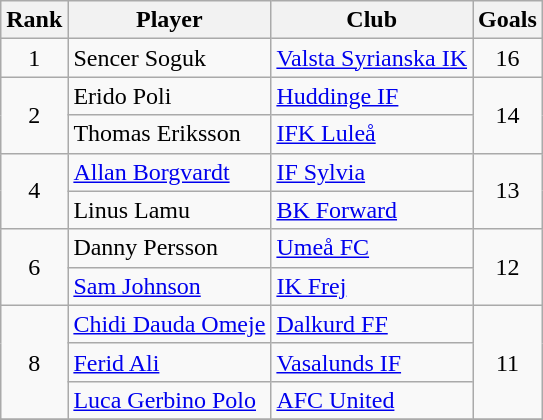<table class="wikitable" style="text-align:center">
<tr>
<th>Rank</th>
<th>Player</th>
<th>Club</th>
<th>Goals</th>
</tr>
<tr>
<td>1</td>
<td align="left"> Sencer Soguk</td>
<td align="left"><a href='#'>Valsta Syrianska IK</a></td>
<td>16</td>
</tr>
<tr>
<td rowspan="2">2</td>
<td align="left"> Erido Poli</td>
<td align="left"><a href='#'>Huddinge IF</a></td>
<td rowspan="2">14</td>
</tr>
<tr>
<td align="left"> Thomas Eriksson</td>
<td align="left"><a href='#'>IFK Luleå</a></td>
</tr>
<tr>
<td rowspan="2">4</td>
<td align="left"> <a href='#'>Allan Borgvardt</a></td>
<td align="left"><a href='#'>IF Sylvia</a></td>
<td rowspan="2">13</td>
</tr>
<tr>
<td align="left"> Linus Lamu</td>
<td align="left"><a href='#'>BK Forward</a></td>
</tr>
<tr>
<td rowspan="2">6</td>
<td align="left"> Danny Persson</td>
<td align="left"><a href='#'>Umeå FC</a></td>
<td rowspan="2">12</td>
</tr>
<tr>
<td align="left"> <a href='#'>Sam Johnson</a></td>
<td align="left"><a href='#'>IK Frej</a></td>
</tr>
<tr>
<td rowspan="3">8</td>
<td align="left"> <a href='#'>Chidi Dauda Omeje</a></td>
<td align="left"><a href='#'>Dalkurd FF</a></td>
<td rowspan="3">11</td>
</tr>
<tr>
<td align="left"> <a href='#'>Ferid Ali</a></td>
<td align="left"><a href='#'>Vasalunds IF</a></td>
</tr>
<tr>
<td align="left"> <a href='#'>Luca Gerbino Polo</a></td>
<td align="left"><a href='#'>AFC United</a></td>
</tr>
<tr>
</tr>
</table>
